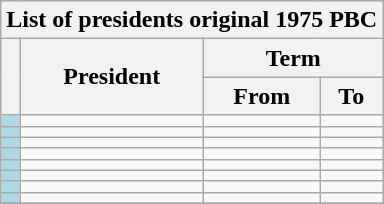<table class="wikitable sortable">
<tr>
<th colspan=5>List of presidents original 1975 PBC</th>
</tr>
<tr>
<th rowspan=2></th>
<th rowspan=2>President</th>
<th colspan=2>Term</th>
</tr>
<tr>
<th>From</th>
<th>To</th>
</tr>
<tr>
<td style="background: lightblue"></td>
<td></td>
<td></td>
<td></td>
</tr>
<tr>
<td style="background: lightblue"></td>
<td></td>
<td></td>
<td></td>
</tr>
<tr>
<td style="background: lightblue"></td>
<td></td>
<td></td>
<td></td>
</tr>
<tr>
<td style="background: lightblue"></td>
<td></td>
<td></td>
<td></td>
</tr>
<tr>
<td style="background: lightblue"></td>
<td></td>
<td></td>
<td></td>
</tr>
<tr>
<td style="background: lightblue"></td>
<td></td>
<td></td>
<td></td>
</tr>
<tr>
<td style="background: lightblue"></td>
<td></td>
<td></td>
<td></td>
</tr>
<tr>
<td style="background: lightblue"></td>
<td></td>
<td></td>
<td></td>
</tr>
<tr class="sortbottom">
</tr>
</table>
